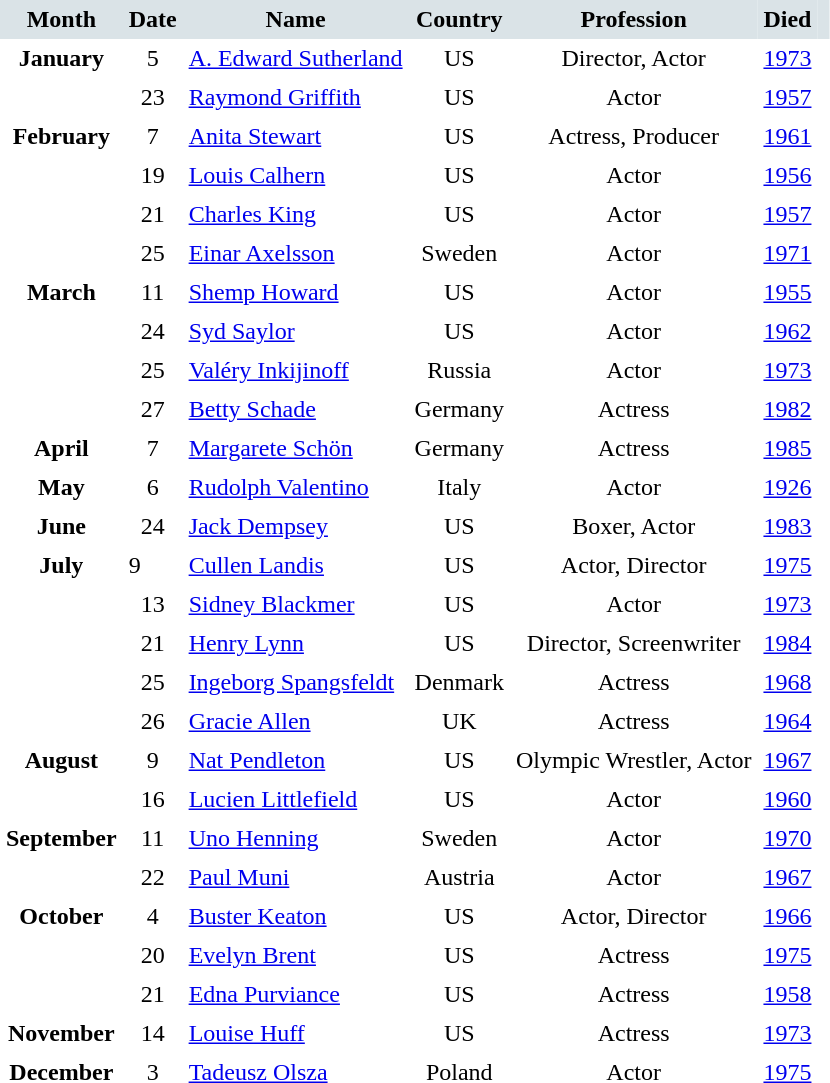<table cellspacing="0" cellpadding="4" border="0">
<tr style="background:#dae3e7; text-align:center;">
<td><strong>Month</strong></td>
<td><strong>Date</strong></td>
<td><strong>Name</strong></td>
<td><strong>Country</strong></td>
<td><strong>Profession</strong></td>
<td><strong>Died</strong></td>
<td></td>
</tr>
<tr valign="top">
<td rowspan=2 style="text-align:center; vertical-align:top;"><strong>January</strong></td>
<td style="text-align:center;">5</td>
<td><a href='#'>A. Edward Sutherland</a></td>
<td style="text-align:center;">US</td>
<td style="text-align:center;">Director, Actor</td>
<td><a href='#'>1973</a></td>
<td></td>
</tr>
<tr>
<td style="text-align:center;">23</td>
<td><a href='#'>Raymond Griffith</a></td>
<td style="text-align:center;">US</td>
<td style="text-align:center;">Actor</td>
<td><a href='#'>1957</a></td>
<td></td>
</tr>
<tr>
<td rowspan=4 style="text-align:center; vertical-align:top;"><strong>February</strong></td>
<td style="text-align:center;">7</td>
<td><a href='#'>Anita Stewart</a></td>
<td style="text-align:center;">US</td>
<td style="text-align:center;">Actress, Producer</td>
<td><a href='#'>1961</a></td>
<td></td>
</tr>
<tr>
<td style="text-align:center;">19</td>
<td><a href='#'>Louis Calhern</a></td>
<td style="text-align:center;">US</td>
<td style="text-align:center;">Actor</td>
<td><a href='#'>1956</a></td>
<td></td>
</tr>
<tr>
<td style="text-align:center;">21</td>
<td><a href='#'>Charles King</a></td>
<td style="text-align:center;">US</td>
<td style="text-align:center;">Actor</td>
<td><a href='#'>1957</a></td>
<td></td>
</tr>
<tr>
<td style="text-align:center;">25</td>
<td><a href='#'>Einar Axelsson</a></td>
<td style="text-align:center;">Sweden</td>
<td style="text-align:center;">Actor</td>
<td><a href='#'>1971</a></td>
<td></td>
</tr>
<tr>
<td rowspan=4 style="text-align:center; vertical-align:top;"><strong>March</strong></td>
<td style="text-align:center;">11</td>
<td><a href='#'>Shemp Howard</a></td>
<td style="text-align:center;">US</td>
<td style="text-align:center;">Actor</td>
<td><a href='#'>1955</a></td>
<td></td>
</tr>
<tr>
<td style="text-align:center;">24</td>
<td><a href='#'>Syd Saylor</a></td>
<td style="text-align:center;">US</td>
<td style="text-align:center;">Actor</td>
<td><a href='#'>1962</a></td>
<td></td>
</tr>
<tr>
<td style="text-align:center;">25</td>
<td><a href='#'>Valéry Inkijinoff</a></td>
<td style="text-align:center;">Russia</td>
<td style="text-align:center;">Actor</td>
<td><a href='#'>1973</a></td>
<td></td>
</tr>
<tr>
<td style="text-align:center;">27</td>
<td><a href='#'>Betty Schade</a></td>
<td style="text-align:center;">Germany</td>
<td style="text-align:center;">Actress</td>
<td><a href='#'>1982</a></td>
<td></td>
</tr>
<tr>
<td rowspan=1 style="text-align:center; vertical-align:top;"><strong>April</strong></td>
<td style="text-align:center;">7</td>
<td><a href='#'>Margarete Schön</a></td>
<td style="text-align:center;">Germany</td>
<td style="text-align:center;">Actress</td>
<td><a href='#'>1985</a></td>
<td></td>
</tr>
<tr>
<td rowspan=1 style="text-align:center; vertical-align:top;"><strong>May</strong></td>
<td style="text-align:center;">6</td>
<td><a href='#'>Rudolph Valentino</a></td>
<td style="text-align:center;">Italy</td>
<td style="text-align:center;">Actor</td>
<td><a href='#'>1926</a></td>
<td></td>
</tr>
<tr>
<td rowspan=1 style="text-align:center; vertical-align:top;"><strong>June</strong></td>
<td style="text-align:center;">24</td>
<td><a href='#'>Jack Dempsey</a></td>
<td style="text-align:center;">US</td>
<td style="text-align:center;">Boxer, Actor</td>
<td><a href='#'>1983</a></td>
<td></td>
</tr>
<tr>
<td rowspan=5 style="text-align:center; vertical-align:top;"><strong>July</strong></td>
<td styke="text-align:center;">9</td>
<td><a href='#'>Cullen Landis</a></td>
<td style="text-align:center;">US</td>
<td style="text-align:center;">Actor, Director</td>
<td><a href='#'>1975</a></td>
<td></td>
</tr>
<tr>
<td style="text-align:center;">13</td>
<td><a href='#'>Sidney Blackmer</a></td>
<td style="text-align:center;">US</td>
<td style="text-align:center;">Actor</td>
<td><a href='#'>1973</a></td>
<td></td>
</tr>
<tr>
<td style="text-align:center;">21</td>
<td><a href='#'>Henry Lynn</a></td>
<td style="text-align:center;">US</td>
<td style="text-align:center;">Director, Screenwriter</td>
<td><a href='#'>1984</a></td>
<td></td>
</tr>
<tr>
<td style="text-align:center;">25</td>
<td><a href='#'>Ingeborg Spangsfeldt</a></td>
<td style="text-align:center;">Denmark</td>
<td style="text-align:center;">Actress</td>
<td><a href='#'>1968</a></td>
<td></td>
</tr>
<tr>
<td style="text-align:center;">26</td>
<td><a href='#'>Gracie Allen</a></td>
<td style="text-align:center;">UK</td>
<td style="text-align:center;">Actress</td>
<td><a href='#'>1964</a></td>
<td></td>
</tr>
<tr>
<td rowspan=2 style="text-align:center; vertical-align:top;"><strong>August</strong></td>
<td style="text-align:center;">9</td>
<td><a href='#'>Nat Pendleton</a></td>
<td style="text-align:center;">US</td>
<td style="text-align:center;">Olympic Wrestler, Actor</td>
<td><a href='#'>1967</a></td>
<td></td>
</tr>
<tr>
<td style="text-align:center;">16</td>
<td><a href='#'>Lucien Littlefield</a></td>
<td style="text-align:center;">US</td>
<td style="text-align:center;">Actor</td>
<td><a href='#'>1960</a></td>
<td></td>
</tr>
<tr>
<td rowspan=2 style="text-align:center; vertical-align:top;"><strong>September</strong></td>
<td style="text-align:center;">11</td>
<td><a href='#'>Uno Henning</a></td>
<td style="text-align:center;">Sweden</td>
<td style="text-align:center;">Actor</td>
<td><a href='#'>1970</a></td>
<td></td>
</tr>
<tr>
<td style="text-align:center;">22</td>
<td><a href='#'>Paul Muni</a></td>
<td style="text-align:center;">Austria</td>
<td style="text-align:center;">Actor</td>
<td><a href='#'>1967</a></td>
<td></td>
</tr>
<tr>
<td rowspan=3 style="text-align:center; vertical-align:top;"><strong>October</strong></td>
<td style="text-align:center;">4</td>
<td><a href='#'>Buster Keaton</a></td>
<td style="text-align:center;">US</td>
<td style="text-align:center;">Actor, Director</td>
<td><a href='#'>1966</a></td>
<td></td>
</tr>
<tr>
<td style="text-align:center;">20</td>
<td><a href='#'>Evelyn Brent</a></td>
<td style="text-align:center;">US</td>
<td style="text-align:center;">Actress</td>
<td><a href='#'>1975</a></td>
<td></td>
</tr>
<tr>
<td style="text-align:center;">21</td>
<td><a href='#'>Edna Purviance</a></td>
<td style="text-align:center;">US</td>
<td style="text-align:center;">Actress</td>
<td><a href='#'>1958</a></td>
<td></td>
</tr>
<tr>
<td rowspan=1 style="text-align:center; vertical-align:top;"><strong>November</strong></td>
<td style="text-align:center;">14</td>
<td><a href='#'>Louise Huff</a></td>
<td style="text-align:center;">US</td>
<td style="text-align:center;">Actress</td>
<td><a href='#'>1973</a></td>
<td></td>
</tr>
<tr>
<td rowspan=1 style="text-align:center; vertical-align:top;"><strong>December</strong></td>
<td style="text-align:center;">3</td>
<td><a href='#'>Tadeusz Olsza</a></td>
<td style="text-align:center;">Poland</td>
<td style="text-align:center;">Actor</td>
<td><a href='#'>1975</a></td>
<td></td>
</tr>
<tr>
</tr>
</table>
